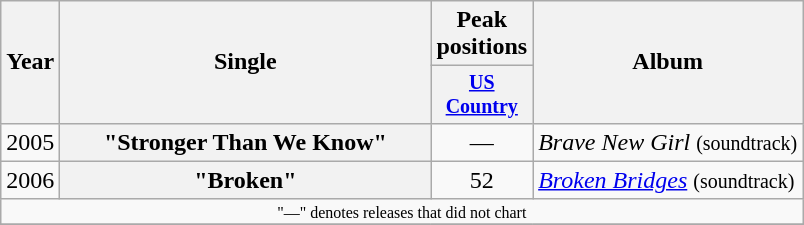<table class="wikitable plainrowheaders" style="text-align:center;">
<tr>
<th rowspan="2">Year</th>
<th rowspan="2" style="width:15em;">Single</th>
<th colspan="1">Peak positions</th>
<th rowspan="2">Album</th>
</tr>
<tr style="font-size:smaller;">
<th width="60"><a href='#'>US Country</a></th>
</tr>
<tr>
<td>2005</td>
<th scope="row">"Stronger Than We Know"</th>
<td>—</td>
<td align="left"><em>Brave New Girl</em> <small>(soundtrack)</small></td>
</tr>
<tr>
<td>2006</td>
<th scope="row">"Broken"</th>
<td>52</td>
<td align="left"><em><a href='#'>Broken Bridges</a></em> <small>(soundtrack)</small></td>
</tr>
<tr>
<td colspan="10" style="font-size:8pt">"—" denotes releases that did not chart</td>
</tr>
<tr>
</tr>
</table>
